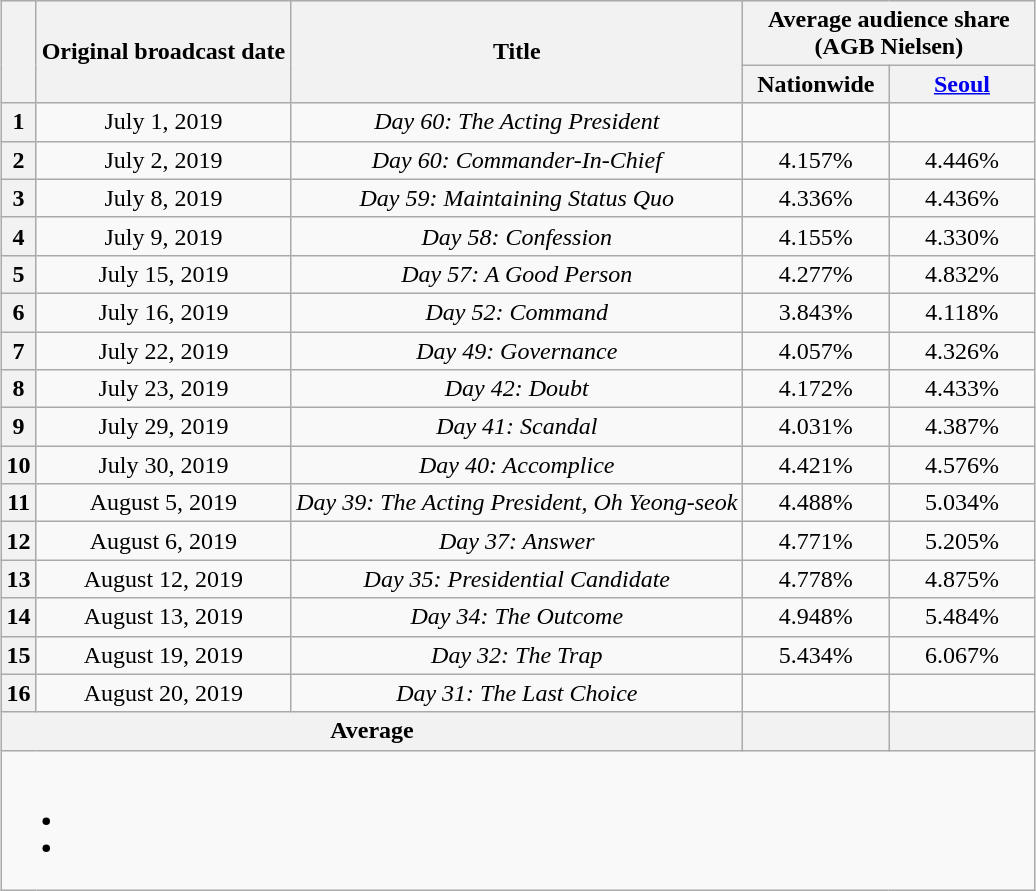<table class="wikitable" style="text-align:center;max-width:750px; margin-left: auto; margin-right: auto; border: none;">
<tr>
</tr>
<tr>
<th rowspan="2"></th>
<th rowspan="2">Original broadcast date</th>
<th rowspan="2">Title</th>
<th colspan="2">Average audience share<br>(AGB Nielsen)</th>
</tr>
<tr>
<th width="90">Nationwide</th>
<th width="90"><a href='#'>Seoul</a></th>
</tr>
<tr>
<th>1</th>
<td>July 1, 2019</td>
<td><em>Day 60: The Acting President</em></td>
<td></td>
<td></td>
</tr>
<tr>
<th>2</th>
<td>July 2, 2019</td>
<td><em>Day 60: Commander-In-Chief</em></td>
<td>4.157%</td>
<td>4.446%</td>
</tr>
<tr>
<th>3</th>
<td>July 8, 2019</td>
<td><em>Day 59: Maintaining Status Quo</em></td>
<td>4.336%</td>
<td>4.436%</td>
</tr>
<tr>
<th>4</th>
<td>July 9, 2019</td>
<td><em>Day 58: Confession</em></td>
<td>4.155%</td>
<td>4.330%</td>
</tr>
<tr>
<th>5</th>
<td>July 15, 2019</td>
<td><em>Day 57: A Good Person</em></td>
<td>4.277%</td>
<td>4.832%</td>
</tr>
<tr>
<th>6</th>
<td>July 16, 2019</td>
<td><em>Day 52: Command</em></td>
<td>3.843%</td>
<td>4.118%</td>
</tr>
<tr>
<th>7</th>
<td>July 22, 2019</td>
<td><em>Day 49: Governance</em></td>
<td>4.057%</td>
<td>4.326%</td>
</tr>
<tr>
<th>8</th>
<td>July 23, 2019</td>
<td><em>Day 42: Doubt</em></td>
<td>4.172%</td>
<td>4.433%</td>
</tr>
<tr>
<th>9</th>
<td>July 29, 2019</td>
<td><em>Day 41: Scandal</em></td>
<td>4.031%</td>
<td>4.387%</td>
</tr>
<tr>
<th>10</th>
<td>July 30, 2019</td>
<td><em>Day 40: Accomplice</em></td>
<td>4.421%</td>
<td>4.576%</td>
</tr>
<tr>
<th>11</th>
<td>August 5, 2019</td>
<td><em>Day 39: The Acting President, Oh Yeong-seok</em></td>
<td>4.488%</td>
<td>5.034%</td>
</tr>
<tr>
<th>12</th>
<td>August 6, 2019</td>
<td><em>Day 37: Answer</em></td>
<td>4.771%</td>
<td>5.205%</td>
</tr>
<tr>
<th>13</th>
<td>August 12, 2019</td>
<td><em>Day 35: Presidential Candidate</em></td>
<td>4.778%</td>
<td>4.875%</td>
</tr>
<tr>
<th>14</th>
<td>August 13, 2019</td>
<td><em>Day 34: The Outcome</em></td>
<td>4.948%</td>
<td>5.484%</td>
</tr>
<tr>
<th>15</th>
<td>August 19, 2019</td>
<td><em>Day 32: The Trap</em></td>
<td>5.434%</td>
<td>6.067%</td>
</tr>
<tr>
<th>16</th>
<td>August 20, 2019</td>
<td><em>Day 31: The Last Choice</em></td>
<td></td>
<td></td>
</tr>
<tr>
<th colspan="3">Average</th>
<th></th>
<th></th>
</tr>
<tr>
<td colspan="6"><br><ul><li></li><li></li></ul></td>
</tr>
</table>
